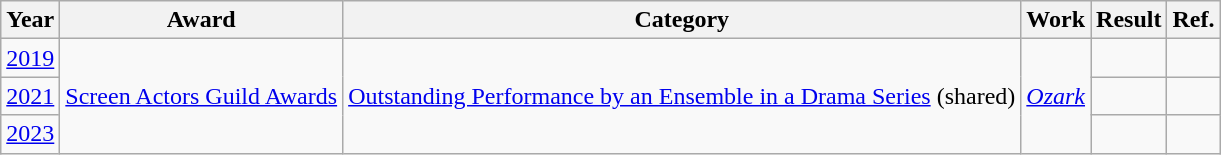<table class="wikitable sortable">
<tr>
<th>Year</th>
<th>Award</th>
<th>Category</th>
<th>Work</th>
<th>Result</th>
<th>Ref.</th>
</tr>
<tr>
<td><a href='#'>2019</a></td>
<td rowspan="3"><a href='#'>Screen Actors Guild Awards</a></td>
<td rowspan="3"><a href='#'>Outstanding Performance by an Ensemble in a Drama Series</a> (shared)</td>
<td rowspan="3"><a href='#'><em>Ozark</em></a></td>
<td></td>
<td></td>
</tr>
<tr>
<td><a href='#'>2021</a></td>
<td></td>
<td></td>
</tr>
<tr>
<td><a href='#'>2023</a></td>
<td></td>
<td></td>
</tr>
</table>
